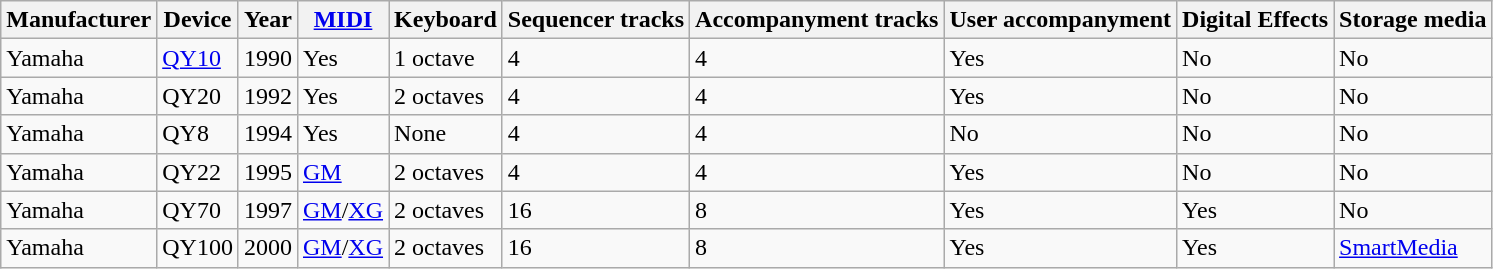<table class="wikitable">
<tr>
<th>Manufacturer</th>
<th>Device</th>
<th>Year</th>
<th><a href='#'>MIDI</a></th>
<th>Keyboard</th>
<th>Sequencer tracks</th>
<th>Accompanyment tracks</th>
<th>User accompanyment</th>
<th>Digital Effects</th>
<th>Storage media</th>
</tr>
<tr>
<td>Yamaha</td>
<td><a href='#'>QY10</a></td>
<td>1990</td>
<td>Yes</td>
<td>1 octave</td>
<td>4</td>
<td>4</td>
<td>Yes</td>
<td>No</td>
<td>No</td>
</tr>
<tr>
<td>Yamaha</td>
<td>QY20</td>
<td>1992</td>
<td>Yes</td>
<td>2 octaves</td>
<td>4</td>
<td>4</td>
<td>Yes</td>
<td>No</td>
<td>No</td>
</tr>
<tr>
<td>Yamaha</td>
<td>QY8</td>
<td>1994</td>
<td>Yes</td>
<td>None</td>
<td>4</td>
<td>4</td>
<td>No</td>
<td>No</td>
<td>No</td>
</tr>
<tr>
<td>Yamaha</td>
<td>QY22</td>
<td>1995</td>
<td><a href='#'>GM</a></td>
<td>2 octaves</td>
<td>4</td>
<td>4</td>
<td>Yes</td>
<td>No</td>
<td>No</td>
</tr>
<tr>
<td>Yamaha</td>
<td>QY70</td>
<td>1997</td>
<td><a href='#'>GM</a>/<a href='#'>XG</a></td>
<td>2 octaves</td>
<td>16</td>
<td>8</td>
<td>Yes</td>
<td>Yes</td>
<td>No</td>
</tr>
<tr>
<td>Yamaha</td>
<td>QY100</td>
<td>2000</td>
<td><a href='#'>GM</a>/<a href='#'>XG</a></td>
<td>2 octaves</td>
<td>16</td>
<td>8</td>
<td>Yes</td>
<td>Yes</td>
<td><a href='#'>SmartMedia</a></td>
</tr>
</table>
